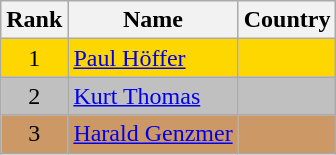<table class="wikitable sortable" style="text-align:center">
<tr>
<th>Rank</th>
<th>Name</th>
<th>Country</th>
</tr>
<tr bgcolor=gold>
<td>1</td>
<td align="left"><a href='#'>Paul Höffer</a></td>
<td align="left"></td>
</tr>
<tr bgcolor=silver>
<td>2</td>
<td align="left"><a href='#'>Kurt Thomas</a></td>
<td align="left"></td>
</tr>
<tr bgcolor=#CC9966>
<td>3</td>
<td align="left"><a href='#'>Harald Genzmer</a></td>
<td align="left"></td>
</tr>
</table>
